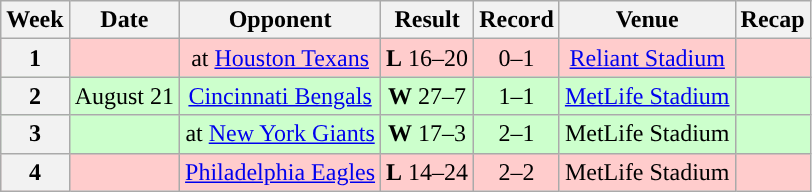<table class="wikitable" style="text-align:center">
<tr>
<th>Week</th>
<th>Date</th>
<th>Opponent</th>
<th>Result</th>
<th>Record</th>
<th>Venue</th>
<th>Recap</th>
</tr>
<tr style="background:#fcc">
<th>1</th>
<td></td>
<td>at <a href='#'>Houston Texans</a></td>
<td><strong>L</strong> 16–20</td>
<td>0–1</td>
<td><a href='#'>Reliant Stadium</a></td>
<td></td>
</tr>
<tr style="background:#cfc">
<th>2</th>
<td>August 21</td>
<td><a href='#'>Cincinnati Bengals</a></td>
<td><strong>W</strong> 27–7</td>
<td>1–1</td>
<td><a href='#'>MetLife Stadium</a></td>
<td></td>
</tr>
<tr style="background:#cfc">
<th>3</th>
<td></td>
<td>at <a href='#'>New York Giants</a></td>
<td><strong>W</strong> 17–3</td>
<td>2–1</td>
<td>MetLife Stadium</td>
<td></td>
</tr>
<tr style="background:#fcc">
<th>4</th>
<td></td>
<td><a href='#'>Philadelphia Eagles</a></td>
<td><strong>L</strong> 14–24</td>
<td>2–2</td>
<td>MetLife Stadium</td>
<td></td>
</tr>
</table>
